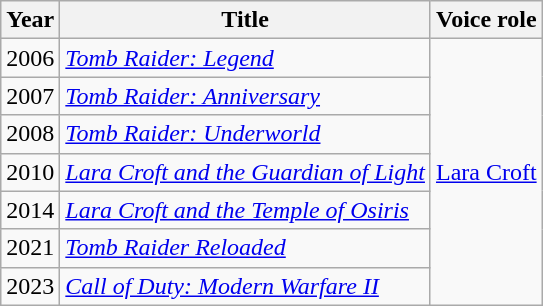<table class="wikitable sortable">
<tr>
<th>Year</th>
<th>Title</th>
<th>Voice role</th>
</tr>
<tr>
<td>2006</td>
<td><em><a href='#'>Tomb Raider: Legend</a></em></td>
<td rowspan="7"><a href='#'>Lara Croft</a></td>
</tr>
<tr>
<td>2007</td>
<td><em><a href='#'>Tomb Raider: Anniversary</a></em></td>
</tr>
<tr>
<td>2008</td>
<td><em><a href='#'>Tomb Raider: Underworld</a></em></td>
</tr>
<tr>
<td>2010</td>
<td><em><a href='#'>Lara Croft and the Guardian of Light</a></em></td>
</tr>
<tr>
<td>2014</td>
<td><em><a href='#'>Lara Croft and the Temple of Osiris</a></em></td>
</tr>
<tr>
<td>2021</td>
<td><em><a href='#'>Tomb Raider Reloaded</a></em></td>
</tr>
<tr>
<td>2023</td>
<td><em><a href='#'>Call of Duty: Modern Warfare II</a></em></td>
</tr>
</table>
